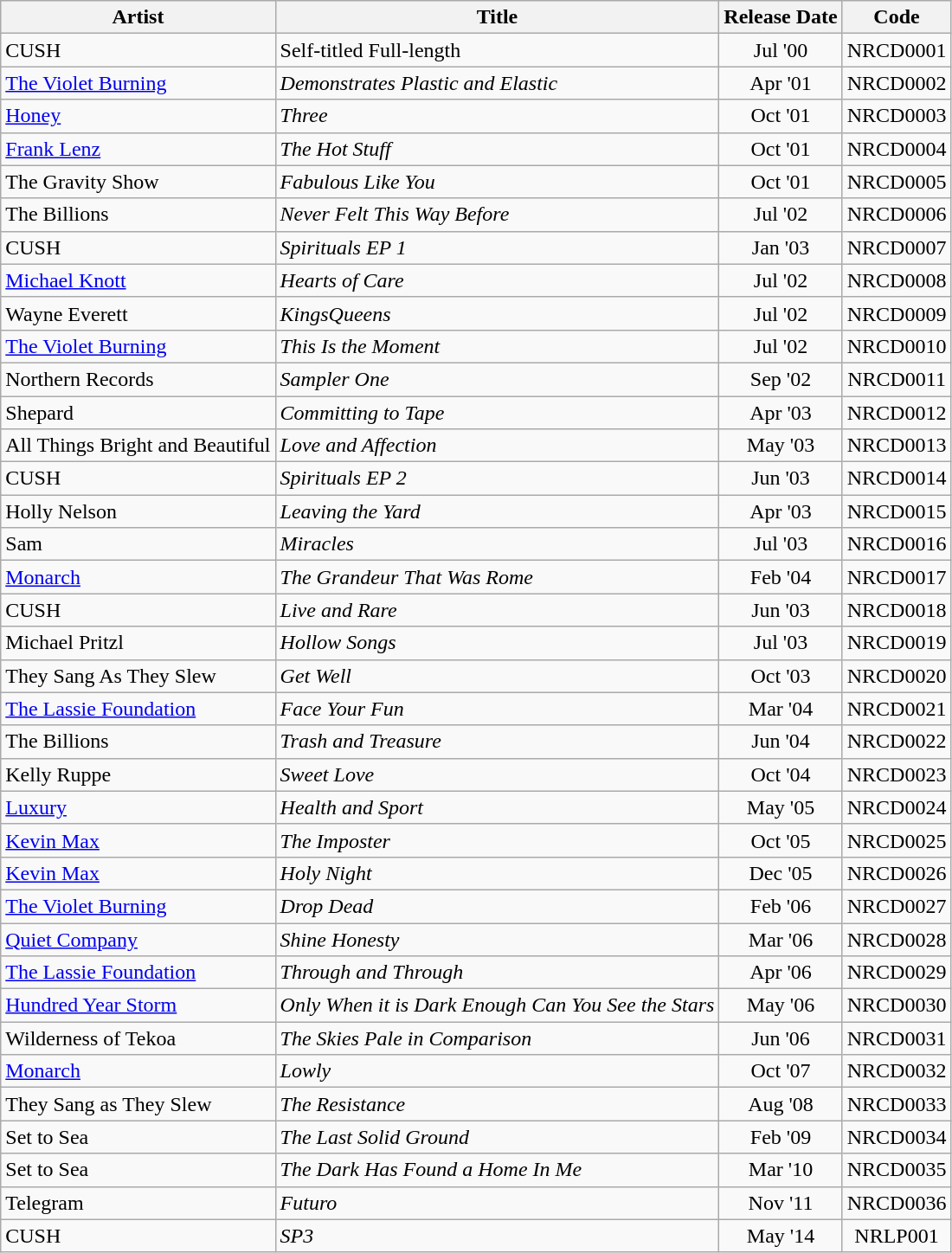<table class="wikitable">
<tr>
<th>Artist</th>
<th>Title</th>
<th>Release Date</th>
<th>Code</th>
</tr>
<tr>
<td>CUSH</td>
<td>Self-titled Full-length</td>
<td align=center>Jul '00</td>
<td align=center>NRCD0001</td>
</tr>
<tr>
<td><a href='#'>The Violet Burning</a></td>
<td><em>Demonstrates Plastic and Elastic</em></td>
<td align=center>Apr '01</td>
<td align=center>NRCD0002</td>
</tr>
<tr>
<td><a href='#'>Honey</a></td>
<td><em>Three</em></td>
<td align=center>Oct '01</td>
<td align=center>NRCD0003</td>
</tr>
<tr>
<td><a href='#'>Frank Lenz</a></td>
<td><em>The Hot Stuff</em></td>
<td align=center>Oct '01</td>
<td align=center>NRCD0004</td>
</tr>
<tr>
<td>The Gravity Show</td>
<td><em>Fabulous Like You</em></td>
<td align=center>Oct '01</td>
<td align=center>NRCD0005</td>
</tr>
<tr>
<td>The Billions</td>
<td><em>Never Felt This Way Before</em></td>
<td align=center>Jul '02</td>
<td align=center>NRCD0006</td>
</tr>
<tr>
<td>CUSH</td>
<td><em>Spirituals EP 1</em></td>
<td align=center>Jan '03</td>
<td align=center>NRCD0007</td>
</tr>
<tr>
<td><a href='#'>Michael Knott</a></td>
<td><em>Hearts of Care</em></td>
<td align=center>Jul '02</td>
<td align=center>NRCD0008</td>
</tr>
<tr>
<td>Wayne Everett</td>
<td><em>KingsQueens</em></td>
<td align=center>Jul '02</td>
<td align=center>NRCD0009</td>
</tr>
<tr>
<td><a href='#'>The Violet Burning</a></td>
<td><em>This Is the Moment</em></td>
<td align=center>Jul '02</td>
<td align=center>NRCD0010</td>
</tr>
<tr>
<td>Northern Records</td>
<td><em>Sampler One</em></td>
<td align=center>Sep '02</td>
<td align=center>NRCD0011</td>
</tr>
<tr>
<td>Shepard</td>
<td><em>Committing to Tape</em></td>
<td align=center>Apr '03</td>
<td align=center>NRCD0012</td>
</tr>
<tr>
<td>All Things Bright and Beautiful</td>
<td><em>Love and Affection</em></td>
<td align=center>May '03</td>
<td align=center>NRCD0013</td>
</tr>
<tr>
<td>CUSH</td>
<td><em>Spirituals EP 2</em></td>
<td align=center>Jun '03</td>
<td align=center>NRCD0014</td>
</tr>
<tr>
<td>Holly Nelson</td>
<td><em>Leaving the Yard</em></td>
<td align=center>Apr '03</td>
<td align=center>NRCD0015</td>
</tr>
<tr>
<td>Sam</td>
<td><em>Miracles</em></td>
<td align=center>Jul '03</td>
<td align=center>NRCD0016</td>
</tr>
<tr>
<td><a href='#'>Monarch</a></td>
<td><em>The Grandeur That Was Rome</em></td>
<td align=center>Feb '04</td>
<td align=center>NRCD0017</td>
</tr>
<tr>
<td>CUSH</td>
<td><em>Live and Rare</em></td>
<td align=center>Jun '03</td>
<td align=center>NRCD0018</td>
</tr>
<tr>
<td>Michael Pritzl</td>
<td><em>Hollow Songs</em></td>
<td align=center>Jul '03</td>
<td align=center>NRCD0019</td>
</tr>
<tr>
<td>They Sang As They Slew</td>
<td><em>Get Well</em></td>
<td align=center>Oct '03</td>
<td align=center>NRCD0020</td>
</tr>
<tr>
<td><a href='#'>The Lassie Foundation</a></td>
<td><em>Face Your Fun</em></td>
<td align=center>Mar '04</td>
<td align=center>NRCD0021</td>
</tr>
<tr>
<td>The Billions</td>
<td><em>Trash and Treasure</em></td>
<td align=center>Jun '04</td>
<td align=center>NRCD0022</td>
</tr>
<tr>
<td>Kelly Ruppe</td>
<td><em>Sweet Love</em></td>
<td align=center>Oct '04</td>
<td align=center>NRCD0023</td>
</tr>
<tr>
<td><a href='#'>Luxury</a></td>
<td><em>Health and Sport</em></td>
<td align=center>May '05</td>
<td align=center>NRCD0024</td>
</tr>
<tr>
<td><a href='#'>Kevin Max</a></td>
<td><em>The Imposter</em></td>
<td align=center>Oct '05</td>
<td align=center>NRCD0025</td>
</tr>
<tr>
<td><a href='#'>Kevin Max</a></td>
<td><em>Holy Night</em></td>
<td align=center>Dec '05</td>
<td align=center>NRCD0026</td>
</tr>
<tr>
<td><a href='#'>The Violet Burning</a></td>
<td><em>Drop Dead</em></td>
<td align=center>Feb '06</td>
<td align=center>NRCD0027</td>
</tr>
<tr>
<td><a href='#'>Quiet Company</a></td>
<td><em>Shine Honesty</em></td>
<td align=center>Mar '06</td>
<td align=center>NRCD0028</td>
</tr>
<tr>
<td><a href='#'>The Lassie Foundation</a></td>
<td><em>Through and Through</em></td>
<td align=center>Apr '06</td>
<td align=center>NRCD0029</td>
</tr>
<tr>
<td><a href='#'>Hundred Year Storm</a></td>
<td><em>Only When it is Dark Enough Can You See the Stars</em></td>
<td align=center>May '06</td>
<td align=center>NRCD0030</td>
</tr>
<tr>
<td>Wilderness of Tekoa</td>
<td><em>The Skies Pale in Comparison</em></td>
<td align=center>Jun '06</td>
<td align=center>NRCD0031</td>
</tr>
<tr>
<td><a href='#'>Monarch</a></td>
<td><em>Lowly</em></td>
<td align=center>Oct '07</td>
<td align=center>NRCD0032</td>
</tr>
<tr>
<td>They Sang as They Slew</td>
<td><em>The Resistance</em></td>
<td align=center>Aug '08</td>
<td align=center>NRCD0033</td>
</tr>
<tr>
<td>Set to Sea</td>
<td><em>The Last Solid Ground</em></td>
<td align=center>Feb '09</td>
<td align=center>NRCD0034</td>
</tr>
<tr>
<td>Set to Sea</td>
<td><em>The Dark Has Found a Home In Me</em></td>
<td align=center>Mar '10</td>
<td align=center>NRCD0035</td>
</tr>
<tr>
<td>Telegram</td>
<td><em>Futuro</em></td>
<td align=center>Nov '11</td>
<td align=center>NRCD0036</td>
</tr>
<tr>
<td>CUSH</td>
<td><em>SP3</em></td>
<td align=center>May '14</td>
<td align=center>NRLP001</td>
</tr>
</table>
